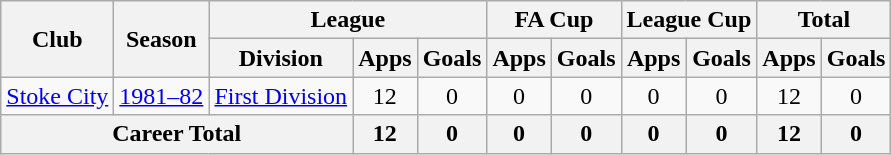<table class="wikitable" style="text-align: center;">
<tr>
<th rowspan="2">Club</th>
<th rowspan="2">Season</th>
<th colspan="3">League</th>
<th colspan="2">FA Cup</th>
<th colspan="2">League Cup</th>
<th colspan="2">Total</th>
</tr>
<tr>
<th>Division</th>
<th>Apps</th>
<th>Goals</th>
<th>Apps</th>
<th>Goals</th>
<th>Apps</th>
<th>Goals</th>
<th>Apps</th>
<th>Goals</th>
</tr>
<tr>
<td><a href='#'>Stoke City</a></td>
<td><a href='#'>1981–82</a></td>
<td><a href='#'>First Division</a></td>
<td>12</td>
<td>0</td>
<td>0</td>
<td>0</td>
<td>0</td>
<td>0</td>
<td>12</td>
<td>0</td>
</tr>
<tr>
<th colspan="3">Career Total</th>
<th>12</th>
<th>0</th>
<th>0</th>
<th>0</th>
<th>0</th>
<th>0</th>
<th>12</th>
<th>0</th>
</tr>
</table>
